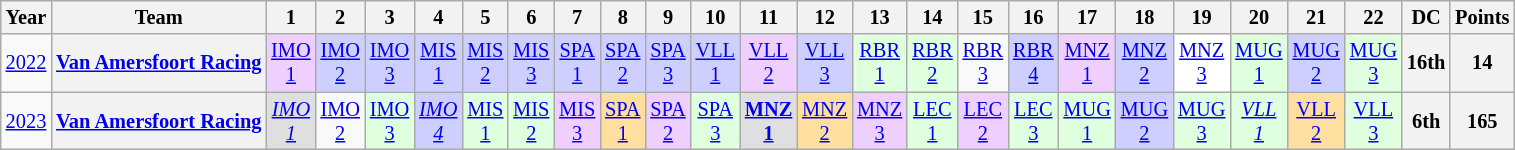<table class="wikitable" style="text-align:center; font-size:85%">
<tr>
<th>Year</th>
<th>Team</th>
<th>1</th>
<th>2</th>
<th>3</th>
<th>4</th>
<th>5</th>
<th>6</th>
<th>7</th>
<th>8</th>
<th>9</th>
<th>10</th>
<th>11</th>
<th>12</th>
<th>13</th>
<th>14</th>
<th>15</th>
<th>16</th>
<th>17</th>
<th>18</th>
<th>19</th>
<th>20</th>
<th>21</th>
<th>22</th>
<th>DC</th>
<th>Points</th>
</tr>
<tr>
<td><a href='#'>2022</a></td>
<th nowrap><a href='#'>Van Amersfoort Racing</a></th>
<td style="background:#EFCFFF;"><a href='#'>IMO<br>1</a><br></td>
<td style="background:#CFCFFF;"><a href='#'>IMO<br>2</a><br></td>
<td style="background:#CFCFFF;"><a href='#'>IMO<br>3</a><br></td>
<td style="background:#CFCFFF;"><a href='#'>MIS<br>1</a><br></td>
<td style="background:#CFCFFF;"><a href='#'>MIS<br>2</a><br></td>
<td style="background:#CFCFFF;"><a href='#'>MIS<br>3</a><br></td>
<td style="background:#CFCFFF;"><a href='#'>SPA<br>1</a><br></td>
<td style="background:#CFCFFF;"><a href='#'>SPA<br>2</a><br></td>
<td style="background:#CFCFFF;"><a href='#'>SPA<br>3</a><br></td>
<td style="background:#CFCFFF;"><a href='#'>VLL<br>1</a><br></td>
<td style="background:#EFCFFF;"><a href='#'>VLL<br>2</a><br></td>
<td style="background:#CFCFFF;"><a href='#'>VLL<br>3</a><br></td>
<td style="background:#DFFFDF;"><a href='#'>RBR<br>1</a><br></td>
<td style="background:#DFFFDF;"><a href='#'>RBR<br>2</a><br></td>
<td style="background:#;"><a href='#'>RBR<br>3</a></td>
<td style="background:#CFCFFF;"><a href='#'>RBR<br>4</a><br></td>
<td style="background:#EFCFFF;"><a href='#'>MNZ<br>1</a><br></td>
<td style="background:#CFCFFF;"><a href='#'>MNZ<br>2</a><br></td>
<td style="background:#FFFFFF;"><a href='#'>MNZ<br>3</a><br></td>
<td style="background:#DFFFDF;"><a href='#'>MUG<br>1</a><br></td>
<td style="background:#CFCFFF;"><a href='#'>MUG<br>2</a><br></td>
<td style="background:#DFFFDF;"><a href='#'>MUG<br>3</a><br></td>
<th>16th</th>
<th>14</th>
</tr>
<tr>
<td><a href='#'>2023</a></td>
<th nowrap><a href='#'>Van Amersfoort Racing</a></th>
<td style="background:#DFDFDF;"><em><a href='#'>IMO<br>1</a></em><br></td>
<td style="background:#;"><a href='#'>IMO<br>2</a></td>
<td style="background:#DFFFDF;"><a href='#'>IMO<br>3</a><br></td>
<td style="background:#CFCFFF;"><em><a href='#'>IMO<br>4</a></em><br></td>
<td style="background:#DFFFDF;"><a href='#'>MIS<br>1</a><br></td>
<td style="background:#DFFFDF;"><a href='#'>MIS<br>2</a><br></td>
<td style="background:#EFCFFF;"><a href='#'>MIS<br>3</a><br></td>
<td style="background:#FFDF9F;"><a href='#'>SPA<br>1</a><br></td>
<td style="background:#EFCFFF;"><a href='#'>SPA<br>2</a><br></td>
<td style="background:#DFFFDF;"><a href='#'>SPA<br>3</a><br></td>
<td style="background:#DFDFDF;"><strong><a href='#'>MNZ<br>1</a></strong><br></td>
<td style="background:#FFDF9F;"><a href='#'>MNZ<br>2</a><br></td>
<td style="background:#EFCFFF;"><a href='#'>MNZ<br>3</a><br></td>
<td style="background:#DFFFDF;"><a href='#'>LEC<br>1</a><br></td>
<td style="background:#EFCFFF;"><a href='#'>LEC<br>2</a><br></td>
<td style="background:#DFFFDF;"><a href='#'>LEC<br>3</a><br></td>
<td style="background:#DFFFDF;"><a href='#'>MUG<br>1</a><br></td>
<td style="background:#CFCFFF;"><a href='#'>MUG<br>2</a><br></td>
<td style="background:#DFFFDF;"><a href='#'>MUG<br>3</a><br></td>
<td style="background:#DFFFDF;"><em><a href='#'>VLL<br>1</a></em><br></td>
<td style="background:#FFDF9F;"><a href='#'>VLL<br>2</a><br></td>
<td style="background:#DFFFDF;"><a href='#'>VLL<br>3</a><br></td>
<th>6th</th>
<th>165</th>
</tr>
</table>
